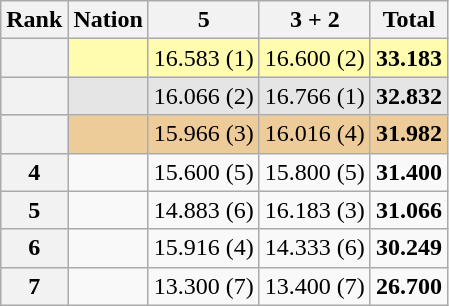<table class="wikitable sortable" style="text-align:center">
<tr>
<th scope=col>Rank</th>
<th scope=col>Nation</th>
<th scope=col>5 </th>
<th scope=col>3  + 2 </th>
<th scope=col>Total</th>
</tr>
<tr bgcolor=fffcaf>
<th scope=row></th>
<td align=left></td>
<td>16.583 (1)</td>
<td>16.600 (2)</td>
<td><strong>33.183</strong></td>
</tr>
<tr bgcolor=e5e5e5>
<th scope=row></th>
<td align=left></td>
<td>16.066 (2)</td>
<td>16.766 (1)</td>
<td><strong>32.832</strong></td>
</tr>
<tr bgcolor=eecc99>
<th scope=row></th>
<td align=left></td>
<td>15.966 (3)</td>
<td>16.016 (4)</td>
<td><strong>31.982</strong></td>
</tr>
<tr>
<th scope=row><strong>4</strong></th>
<td align=left></td>
<td>15.600 (5)</td>
<td>15.800 (5)</td>
<td><strong>31.400</strong></td>
</tr>
<tr>
<th scope=row><strong>5</strong></th>
<td align=left></td>
<td>14.883 (6)</td>
<td>16.183 (3)</td>
<td><strong>31.066</strong></td>
</tr>
<tr>
<th scope=row><strong>6</strong></th>
<td align=left></td>
<td>15.916 (4)</td>
<td>14.333 (6)</td>
<td><strong>30.249</strong></td>
</tr>
<tr>
<th scope=row><strong>7</strong></th>
<td align=left></td>
<td>13.300 (7)</td>
<td>13.400 (7)</td>
<td><strong>26.700</strong></td>
</tr>
</table>
